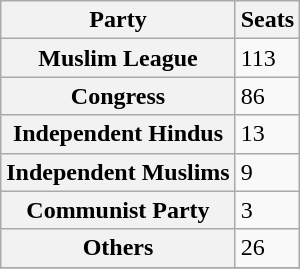<table class="wikitable">
<tr>
<th>Party</th>
<th>Seats</th>
</tr>
<tr>
<th>Muslim League</th>
<td>113</td>
</tr>
<tr>
<th>Congress</th>
<td>86</td>
</tr>
<tr>
<th>Independent Hindus</th>
<td>13</td>
</tr>
<tr>
<th>Independent Muslims</th>
<td>9</td>
</tr>
<tr>
<th>Communist Party</th>
<td>3</td>
</tr>
<tr>
<th>Others</th>
<td>26</td>
</tr>
<tr>
</tr>
</table>
